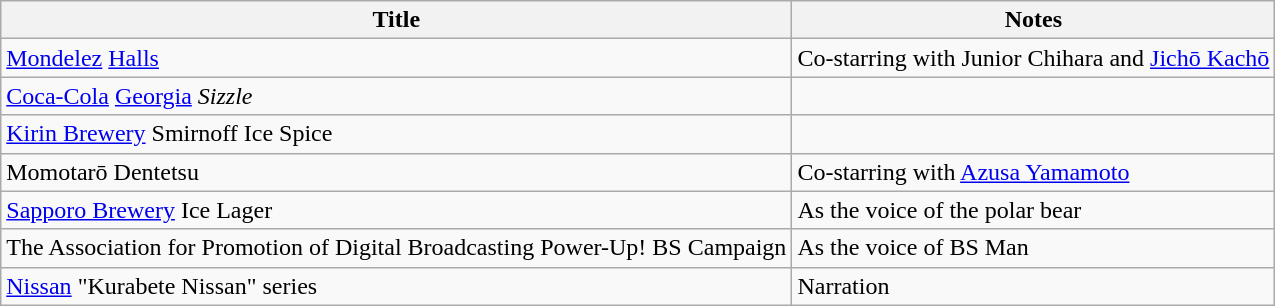<table class="wikitable">
<tr>
<th>Title</th>
<th>Notes</th>
</tr>
<tr>
<td><a href='#'>Mondelez</a> <a href='#'>Halls</a></td>
<td>Co-starring with Junior Chihara and <a href='#'>Jichō Kachō</a></td>
</tr>
<tr>
<td><a href='#'>Coca-Cola</a> <a href='#'>Georgia</a> <em>Sizzle</em></td>
<td></td>
</tr>
<tr>
<td><a href='#'>Kirin Brewery</a> Smirnoff Ice Spice</td>
<td></td>
</tr>
<tr>
<td>Momotarō Dentetsu</td>
<td>Co-starring with <a href='#'>Azusa Yamamoto</a></td>
</tr>
<tr>
<td><a href='#'>Sapporo Brewery</a> Ice Lager</td>
<td>As the voice of the polar bear</td>
</tr>
<tr>
<td>The Association for Promotion of Digital Broadcasting Power-Up! BS Campaign</td>
<td>As the voice of BS Man</td>
</tr>
<tr>
<td><a href='#'>Nissan</a> "Kurabete Nissan" series</td>
<td>Narration</td>
</tr>
</table>
